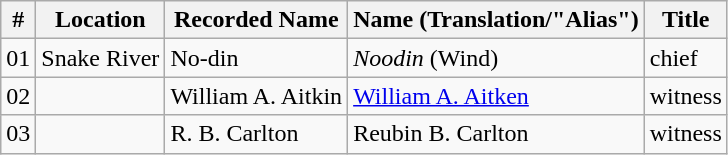<table class="wikitable sortable">
<tr>
<th>#</th>
<th>Location</th>
<th>Recorded Name</th>
<th>Name (Translation/"Alias")</th>
<th>Title</th>
</tr>
<tr>
<td>01</td>
<td>Snake River</td>
<td>No-din</td>
<td><em>Noodin</em> (Wind)</td>
<td>chief</td>
</tr>
<tr>
<td>02</td>
<td></td>
<td>William A. Aitkin</td>
<td><a href='#'>William A. Aitken</a></td>
<td>witness</td>
</tr>
<tr>
<td>03</td>
<td></td>
<td>R. B. Carlton</td>
<td>Reubin B. Carlton</td>
<td>witness</td>
</tr>
</table>
